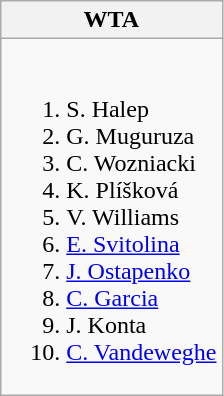<table class="wikitable">
<tr>
<th>WTA</th>
</tr>
<tr style="vertical-align: top;">
<td style="white-space: nowrap;"><br><ol><li> S. Halep</li><li> G. Muguruza</li><li> C. Wozniacki</li><li> K. Plíšková</li><li> V. Williams</li><li> <a href='#'>E. Svitolina</a></li><li> <a href='#'>J. Ostapenko</a></li><li> <a href='#'>C. Garcia</a></li><li> J. Konta</li><li> <a href='#'>C. Vandeweghe</a></li></ol></td>
</tr>
</table>
